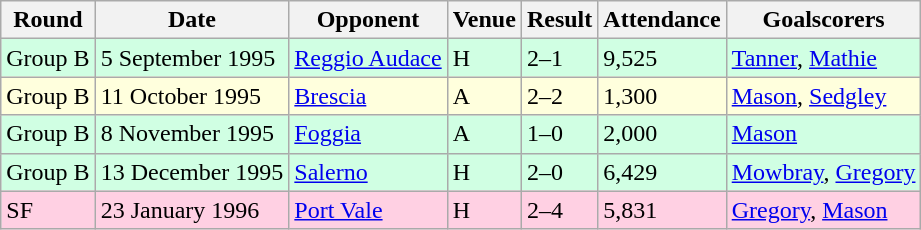<table class="wikitable">
<tr>
<th>Round</th>
<th>Date</th>
<th>Opponent</th>
<th>Venue</th>
<th>Result</th>
<th>Attendance</th>
<th>Goalscorers</th>
</tr>
<tr style="background-color: #d0ffe3;">
<td>Group B</td>
<td>5 September 1995</td>
<td><a href='#'>Reggio Audace</a></td>
<td>H</td>
<td>2–1</td>
<td>9,525</td>
<td><a href='#'>Tanner</a>, <a href='#'>Mathie</a></td>
</tr>
<tr style="background-color: #ffffdd;">
<td>Group B</td>
<td>11 October 1995</td>
<td><a href='#'>Brescia</a></td>
<td>A</td>
<td>2–2</td>
<td>1,300</td>
<td><a href='#'>Mason</a>, <a href='#'>Sedgley</a></td>
</tr>
<tr style="background-color: #d0ffe3;">
<td>Group B</td>
<td>8 November 1995</td>
<td><a href='#'>Foggia</a></td>
<td>A</td>
<td>1–0</td>
<td>2,000</td>
<td><a href='#'>Mason</a></td>
</tr>
<tr style="background-color: #d0ffe3;">
<td>Group B</td>
<td>13 December 1995</td>
<td><a href='#'>Salerno</a></td>
<td>H</td>
<td>2–0</td>
<td>6,429</td>
<td><a href='#'>Mowbray</a>, <a href='#'>Gregory</a></td>
</tr>
<tr style="background-color: #ffd0e3;">
<td>SF</td>
<td>23 January 1996</td>
<td><a href='#'>Port Vale</a></td>
<td>H</td>
<td>2–4</td>
<td>5,831</td>
<td><a href='#'>Gregory</a>, <a href='#'>Mason</a></td>
</tr>
</table>
